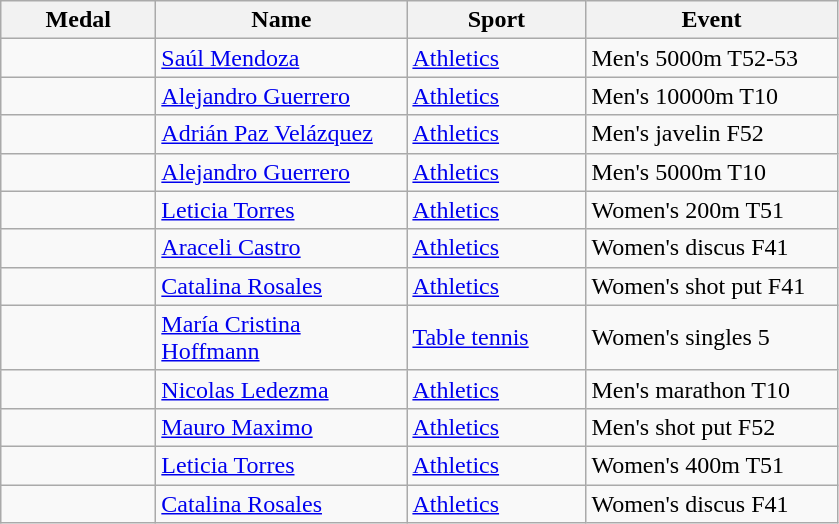<table class="wikitable">
<tr>
<th style="width:6em">Medal</th>
<th style="width:10em">Name</th>
<th style="width:7em">Sport</th>
<th style="width:10em">Event</th>
</tr>
<tr>
<td></td>
<td><a href='#'>Saúl Mendoza</a></td>
<td><a href='#'>Athletics</a></td>
<td>Men's 5000m T52-53</td>
</tr>
<tr>
<td></td>
<td><a href='#'>Alejandro Guerrero</a></td>
<td><a href='#'>Athletics</a></td>
<td>Men's 10000m T10</td>
</tr>
<tr>
<td></td>
<td><a href='#'>Adrián Paz Velázquez</a></td>
<td><a href='#'>Athletics</a></td>
<td>Men's javelin F52</td>
</tr>
<tr>
<td></td>
<td><a href='#'>Alejandro Guerrero</a></td>
<td><a href='#'>Athletics</a></td>
<td>Men's 5000m T10</td>
</tr>
<tr>
<td></td>
<td><a href='#'>Leticia Torres</a></td>
<td><a href='#'>Athletics</a></td>
<td>Women's 200m T51</td>
</tr>
<tr>
<td></td>
<td><a href='#'>Araceli Castro</a></td>
<td><a href='#'>Athletics</a></td>
<td>Women's discus F41</td>
</tr>
<tr>
<td></td>
<td><a href='#'>Catalina Rosales</a></td>
<td><a href='#'>Athletics</a></td>
<td>Women's shot put F41</td>
</tr>
<tr>
<td></td>
<td><a href='#'>María Cristina Hoffmann</a></td>
<td><a href='#'>Table tennis</a></td>
<td>Women's singles 5</td>
</tr>
<tr>
<td></td>
<td><a href='#'>Nicolas Ledezma</a></td>
<td><a href='#'>Athletics</a></td>
<td>Men's marathon T10</td>
</tr>
<tr>
<td></td>
<td><a href='#'>Mauro Maximo</a></td>
<td><a href='#'>Athletics</a></td>
<td>Men's shot put F52</td>
</tr>
<tr>
<td></td>
<td><a href='#'>Leticia Torres</a></td>
<td><a href='#'>Athletics</a></td>
<td>Women's 400m T51</td>
</tr>
<tr>
<td></td>
<td><a href='#'>Catalina Rosales</a></td>
<td><a href='#'>Athletics</a></td>
<td>Women's discus F41</td>
</tr>
</table>
